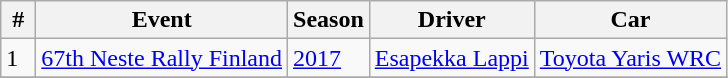<table class="wikitable">
<tr>
<th> # </th>
<th>Event</th>
<th>Season</th>
<th>Driver</th>
<th>Car</th>
</tr>
<tr>
<td>1</td>
<td> <a href='#'>67th Neste Rally Finland</a></td>
<td><a href='#'>2017</a></td>
<td> <a href='#'>Esapekka Lappi</a></td>
<td><a href='#'>Toyota Yaris WRC</a></td>
</tr>
<tr>
</tr>
</table>
